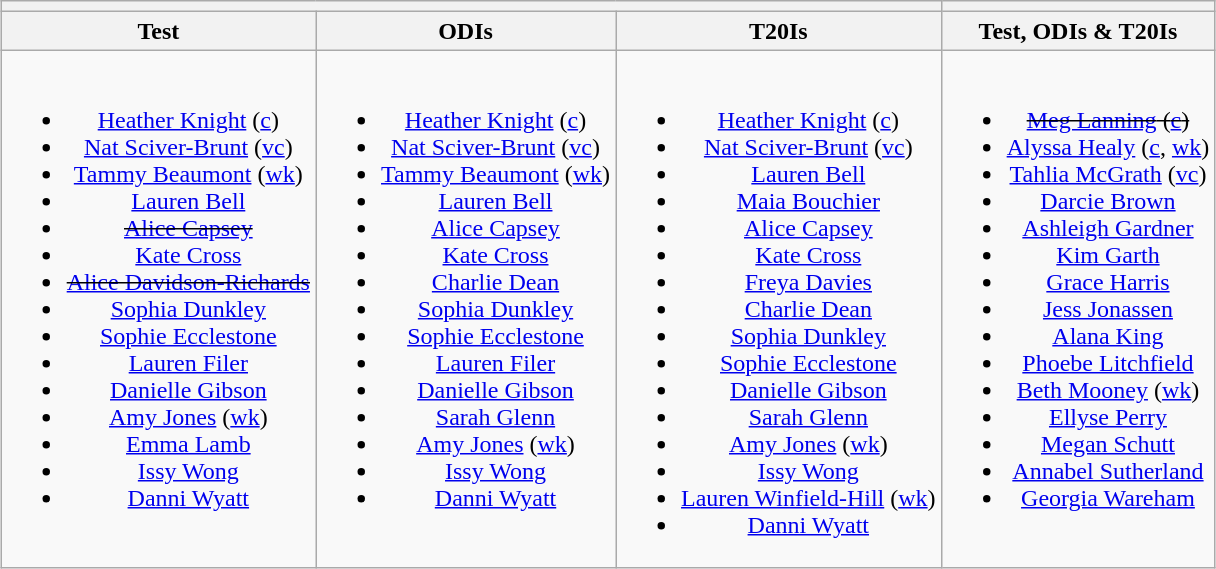<table class="wikitable" style="text-align:center; margin:auto">
<tr>
<th colspan=3></th>
<th></th>
</tr>
<tr>
<th>Test</th>
<th>ODIs</th>
<th>T20Is</th>
<th>Test, ODIs & T20Is</th>
</tr>
<tr style="vertical-align:top">
<td><br><ul><li><a href='#'>Heather Knight</a> (<a href='#'>c</a>)</li><li><a href='#'>Nat Sciver-Brunt</a> (<a href='#'>vc</a>)</li><li><a href='#'>Tammy Beaumont</a> (<a href='#'>wk</a>)</li><li><a href='#'>Lauren Bell</a></li><li><s><a href='#'>Alice Capsey</a></s></li><li><a href='#'>Kate Cross</a></li><li><s><a href='#'>Alice Davidson-Richards</a></s></li><li><a href='#'>Sophia Dunkley</a></li><li><a href='#'>Sophie Ecclestone</a></li><li><a href='#'>Lauren Filer</a></li><li><a href='#'>Danielle Gibson</a></li><li><a href='#'>Amy Jones</a> (<a href='#'>wk</a>)</li><li><a href='#'>Emma Lamb</a></li><li><a href='#'>Issy Wong</a></li><li><a href='#'>Danni Wyatt</a></li></ul></td>
<td><br><ul><li><a href='#'>Heather Knight</a> (<a href='#'>c</a>)</li><li><a href='#'>Nat Sciver-Brunt</a> (<a href='#'>vc</a>)</li><li><a href='#'>Tammy Beaumont</a> (<a href='#'>wk</a>)</li><li><a href='#'>Lauren Bell</a></li><li><a href='#'>Alice Capsey</a></li><li><a href='#'>Kate Cross</a></li><li><a href='#'>Charlie Dean</a></li><li><a href='#'>Sophia Dunkley</a></li><li><a href='#'>Sophie Ecclestone</a></li><li><a href='#'>Lauren Filer</a></li><li><a href='#'>Danielle Gibson</a></li><li><a href='#'>Sarah Glenn</a></li><li><a href='#'>Amy Jones</a> (<a href='#'>wk</a>)</li><li><a href='#'>Issy Wong</a></li><li><a href='#'>Danni Wyatt</a></li></ul></td>
<td><br><ul><li><a href='#'>Heather Knight</a> (<a href='#'>c</a>)</li><li><a href='#'>Nat Sciver-Brunt</a> (<a href='#'>vc</a>)</li><li><a href='#'>Lauren Bell</a></li><li><a href='#'>Maia Bouchier</a></li><li><a href='#'>Alice Capsey</a></li><li><a href='#'>Kate Cross</a></li><li><a href='#'>Freya Davies</a></li><li><a href='#'>Charlie Dean</a></li><li><a href='#'>Sophia Dunkley</a></li><li><a href='#'>Sophie Ecclestone</a></li><li><a href='#'>Danielle Gibson</a></li><li><a href='#'>Sarah Glenn</a></li><li><a href='#'>Amy Jones</a> (<a href='#'>wk</a>)</li><li><a href='#'>Issy Wong</a></li><li><a href='#'>Lauren Winfield-Hill</a> (<a href='#'>wk</a>)</li><li><a href='#'>Danni Wyatt</a></li></ul></td>
<td><br><ul><li><s><a href='#'>Meg Lanning</a> (<a href='#'>c</a>)</s></li><li><a href='#'>Alyssa Healy</a> (<a href='#'>c</a>, <a href='#'>wk</a>)</li><li><a href='#'>Tahlia McGrath</a> (<a href='#'>vc</a>)</li><li><a href='#'>Darcie Brown</a></li><li><a href='#'>Ashleigh Gardner</a></li><li><a href='#'>Kim Garth</a></li><li><a href='#'>Grace Harris</a></li><li><a href='#'>Jess Jonassen</a></li><li><a href='#'>Alana King</a></li><li><a href='#'>Phoebe Litchfield</a></li><li><a href='#'>Beth Mooney</a> (<a href='#'>wk</a>)</li><li><a href='#'>Ellyse Perry</a></li><li><a href='#'>Megan Schutt</a></li><li><a href='#'>Annabel Sutherland</a></li><li><a href='#'>Georgia Wareham</a></li></ul></td>
</tr>
</table>
